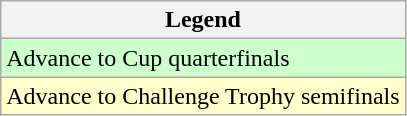<table class="wikitable">
<tr>
<th>Legend</th>
</tr>
<tr bgcolor=ccffcc>
<td>Advance to Cup quarterfinals</td>
</tr>
<tr bgcolor=ffffcc>
<td>Advance to Challenge Trophy semifinals</td>
</tr>
</table>
